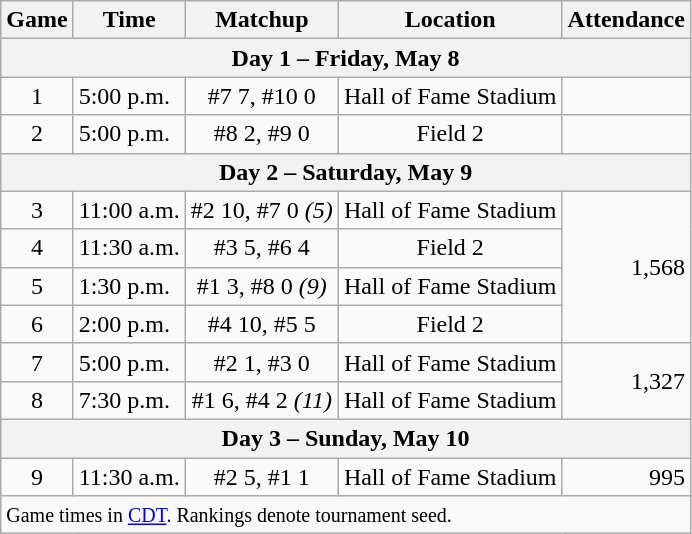<table class="wikitable">
<tr>
<th>Game</th>
<th>Time</th>
<th>Matchup</th>
<th>Location</th>
<th>Attendance</th>
</tr>
<tr>
<th colspan=5>Day 1 – Friday, May 8</th>
</tr>
<tr>
<td style="text-align:center;">1</td>
<td>5:00 p.m.</td>
<td style="text-align:center;">#7 <strong></strong> 7, #10  0</td>
<td style="text-align:center;">Hall of Fame Stadium</td>
<td style="text-align:right;"></td>
</tr>
<tr>
<td style="text-align:center;">2</td>
<td>5:00 p.m.</td>
<td style="text-align:center;">#8 <strong></strong> 2, #9  0</td>
<td style="text-align:center;">Field 2</td>
<td style="text-align:right;"></td>
</tr>
<tr>
<th colspan=5>Day 2 – Saturday, May 9</th>
</tr>
<tr>
<td style="text-align:center;">3</td>
<td>11:00 a.m.</td>
<td style="text-align:center;">#2 <strong></strong> 10, #7  0 <em>(5)</em></td>
<td style="text-align:center;">Hall of Fame Stadium</td>
<td rowspan=4 style="text-align:right;">1,568</td>
</tr>
<tr>
<td style="text-align:center;">4</td>
<td>11:30 a.m.</td>
<td style="text-align:center;">#3 <strong></strong> 5, #6  4</td>
<td style="text-align:center;">Field 2</td>
</tr>
<tr>
<td style="text-align:center;">5</td>
<td>1:30 p.m.</td>
<td style="text-align:center;">#1 <strong></strong> 3, #8  0 <em>(9)</em></td>
<td style="text-align:center;">Hall of Fame Stadium</td>
</tr>
<tr>
<td style="text-align:center;">6</td>
<td>2:00 p.m.</td>
<td style="text-align:center;">#4 <strong></strong> 10, #5  5</td>
<td style="text-align:center;">Field 2</td>
</tr>
<tr>
<td style="text-align:center;">7</td>
<td>5:00 p.m.</td>
<td style="text-align:center;">#2 <strong></strong> 1, #3  0</td>
<td style="text-align:center;">Hall of Fame Stadium</td>
<td rowspan=2 style="text-align:right;">1,327</td>
</tr>
<tr>
<td style="text-align:center;">8</td>
<td>7:30 p.m.</td>
<td style="text-align:center;">#1 <strong></strong> 6, #4  2 <em>(11)</em></td>
<td style="text-align:center;">Hall of Fame Stadium</td>
</tr>
<tr>
<th colspan=5>Day 3 – Sunday, May 10</th>
</tr>
<tr>
<td style="text-align:center;">9</td>
<td>11:30 a.m.</td>
<td style="text-align:center;">#2 <strong></strong> 5, #1  1</td>
<td style="text-align:center;">Hall of Fame Stadium</td>
<td style="text-align:right;">995</td>
</tr>
<tr>
<td colspan=5><small>Game times in <a href='#'>CDT</a>. Rankings denote tournament seed.</small></td>
</tr>
</table>
